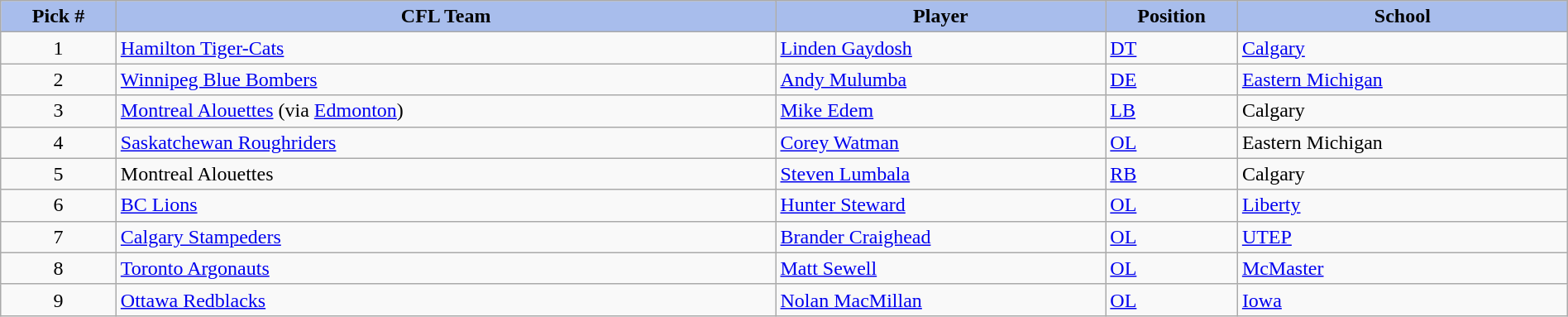<table class="wikitable" style="width: 100%">
<tr>
<th style="background:#A8BDEC;" width=7%>Pick #</th>
<th width=40% style="background:#A8BDEC;">CFL Team</th>
<th width=20% style="background:#A8BDEC;">Player</th>
<th width=8% style="background:#A8BDEC;">Position</th>
<th width=20% style="background:#A8BDEC;">School</th>
</tr>
<tr>
<td align=center>1</td>
<td><a href='#'>Hamilton Tiger-Cats</a></td>
<td><a href='#'>Linden Gaydosh</a></td>
<td><a href='#'>DT</a></td>
<td><a href='#'>Calgary</a></td>
</tr>
<tr>
<td align=center>2</td>
<td><a href='#'>Winnipeg Blue Bombers</a></td>
<td><a href='#'>Andy Mulumba</a></td>
<td><a href='#'>DE</a></td>
<td><a href='#'>Eastern Michigan</a></td>
</tr>
<tr>
<td align=center>3</td>
<td><a href='#'>Montreal Alouettes</a> (via <a href='#'>Edmonton</a>)</td>
<td><a href='#'>Mike Edem</a></td>
<td><a href='#'>LB</a></td>
<td>Calgary</td>
</tr>
<tr>
<td align=center>4</td>
<td><a href='#'>Saskatchewan Roughriders</a></td>
<td><a href='#'>Corey Watman</a></td>
<td><a href='#'>OL</a></td>
<td>Eastern Michigan</td>
</tr>
<tr>
<td align=center>5</td>
<td>Montreal Alouettes</td>
<td><a href='#'>Steven Lumbala</a></td>
<td><a href='#'>RB</a></td>
<td>Calgary</td>
</tr>
<tr>
<td align=center>6</td>
<td><a href='#'>BC Lions</a></td>
<td><a href='#'>Hunter Steward</a></td>
<td><a href='#'>OL</a></td>
<td><a href='#'>Liberty</a></td>
</tr>
<tr>
<td align=center>7</td>
<td><a href='#'>Calgary Stampeders</a></td>
<td><a href='#'>Brander Craighead</a></td>
<td><a href='#'>OL</a></td>
<td><a href='#'>UTEP</a></td>
</tr>
<tr>
<td align=center>8</td>
<td><a href='#'>Toronto Argonauts</a></td>
<td><a href='#'>Matt Sewell</a></td>
<td><a href='#'>OL</a></td>
<td><a href='#'>McMaster</a></td>
</tr>
<tr>
<td align=center>9</td>
<td><a href='#'>Ottawa Redblacks</a></td>
<td><a href='#'>Nolan MacMillan</a></td>
<td><a href='#'>OL</a></td>
<td><a href='#'>Iowa</a></td>
</tr>
</table>
